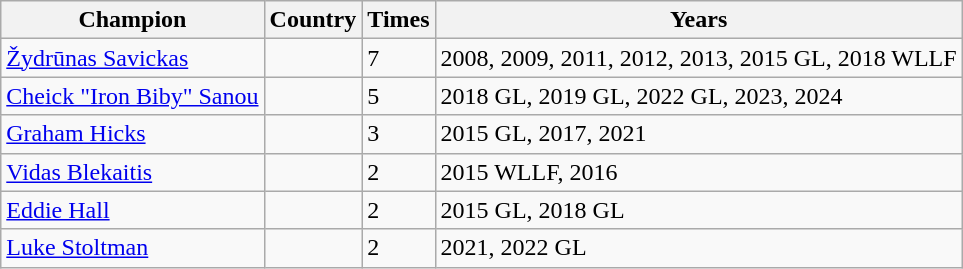<table class="wikitable">
<tr>
<th>Champion</th>
<th>Country</th>
<th>Times</th>
<th>Years</th>
</tr>
<tr>
<td><a href='#'>Žydrūnas Savickas</a></td>
<td></td>
<td>7</td>
<td>2008, 2009, 2011, 2012, 2013, 2015 GL, 2018 WLLF</td>
</tr>
<tr>
<td><a href='#'>Cheick "Iron Biby" Sanou</a></td>
<td></td>
<td>5</td>
<td>2018 GL, 2019 GL, 2022 GL, 2023, 2024</td>
</tr>
<tr>
<td><a href='#'>Graham Hicks</a></td>
<td></td>
<td>3</td>
<td>2015 GL, 2017, 2021</td>
</tr>
<tr>
<td><a href='#'>Vidas Blekaitis</a></td>
<td></td>
<td>2</td>
<td>2015 WLLF, 2016</td>
</tr>
<tr>
<td><a href='#'>Eddie Hall</a></td>
<td></td>
<td>2</td>
<td>2015 GL, 2018 GL</td>
</tr>
<tr>
<td><a href='#'>Luke Stoltman</a></td>
<td></td>
<td>2</td>
<td>2021, 2022 GL</td>
</tr>
</table>
